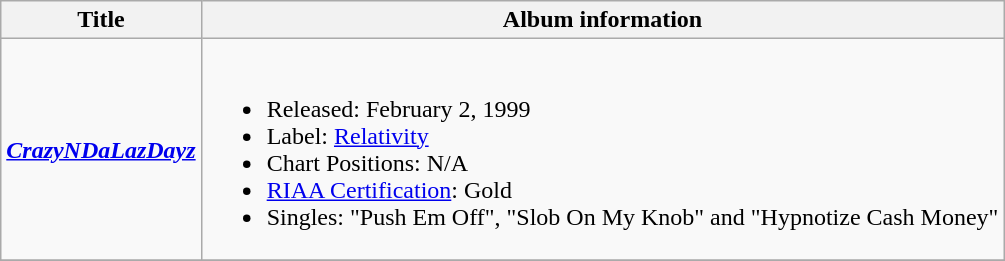<table class="wikitable">
<tr>
<th align="center">Title</th>
<th align="center">Album information</th>
</tr>
<tr>
<td align="left"><strong><em><a href='#'>CrazyNDaLazDayz</a></em></strong></td>
<td align="left"><br><ul><li>Released: February 2, 1999</li><li>Label: <a href='#'>Relativity</a></li><li>Chart Positions: N/A</li><li><a href='#'>RIAA Certification</a>: Gold</li><li>Singles: "Push Em Off", "Slob On My Knob" and "Hypnotize Cash Money"</li></ul></td>
</tr>
<tr>
</tr>
</table>
